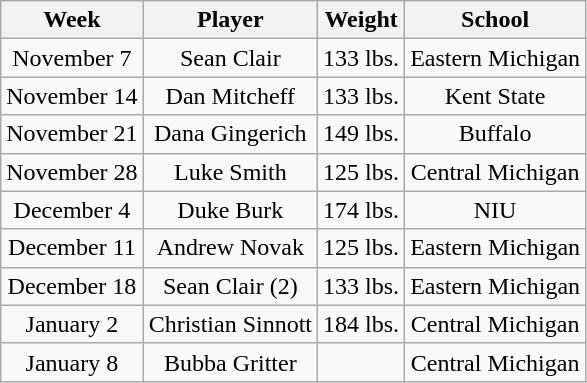<table class="wikitable" style="text-align:center;">
<tr>
<th>Week</th>
<th>Player</th>
<th>Weight</th>
<th>School</th>
</tr>
<tr>
<td>November 7</td>
<td>Sean Clair</td>
<td>133 lbs.</td>
<td>Eastern Michigan</td>
</tr>
<tr>
<td>November 14</td>
<td>Dan Mitcheff</td>
<td>133 lbs.</td>
<td>Kent State</td>
</tr>
<tr>
<td>November 21</td>
<td>Dana Gingerich</td>
<td>149 lbs.</td>
<td>Buffalo</td>
</tr>
<tr>
<td>November 28</td>
<td>Luke Smith</td>
<td>125 lbs.</td>
<td>Central Michigan</td>
</tr>
<tr>
<td>December 4</td>
<td>Duke Burk</td>
<td>174 lbs.</td>
<td>NIU</td>
</tr>
<tr>
<td>December 11</td>
<td>Andrew Novak</td>
<td>125 lbs.</td>
<td>Eastern Michigan</td>
</tr>
<tr>
<td>December 18</td>
<td>Sean Clair (2)</td>
<td>133 lbs.</td>
<td>Eastern Michigan</td>
</tr>
<tr>
<td>January 2</td>
<td>Christian Sinnott</td>
<td>184 lbs.</td>
<td>Central Michigan</td>
</tr>
<tr>
<td>January 8</td>
<td>Bubba Gritter</td>
<td></td>
<td>Central Michigan</td>
</tr>
</table>
